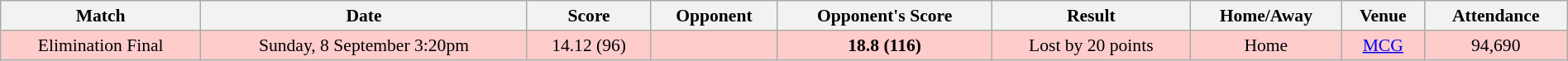<table class="wikitable" style="font-size:90%; text-align:center; width: 100%; margin-left: auto; margin-right: auto;">
<tr>
<th>Match</th>
<th>Date</th>
<th>Score</th>
<th>Opponent</th>
<th>Opponent's Score</th>
<th>Result</th>
<th>Home/Away</th>
<th>Venue</th>
<th>Attendance</th>
</tr>
<tr style="background:#fcc;">
<td>Elimination Final</td>
<td>Sunday, 8 September 3:20pm</td>
<td>14.12 (96)</td>
<td></td>
<td><strong>18.8 (116)</strong></td>
<td>Lost by 20 points</td>
<td>Home</td>
<td><a href='#'>MCG</a></td>
<td>94,690</td>
</tr>
</table>
